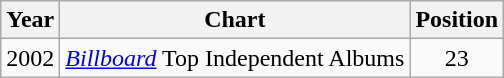<table class="wikitable">
<tr>
<th>Year</th>
<th>Chart</th>
<th>Position</th>
</tr>
<tr>
<td>2002</td>
<td><em><a href='#'>Billboard</a></em> Top Independent Albums</td>
<td style="text-align:center;">23</td>
</tr>
</table>
